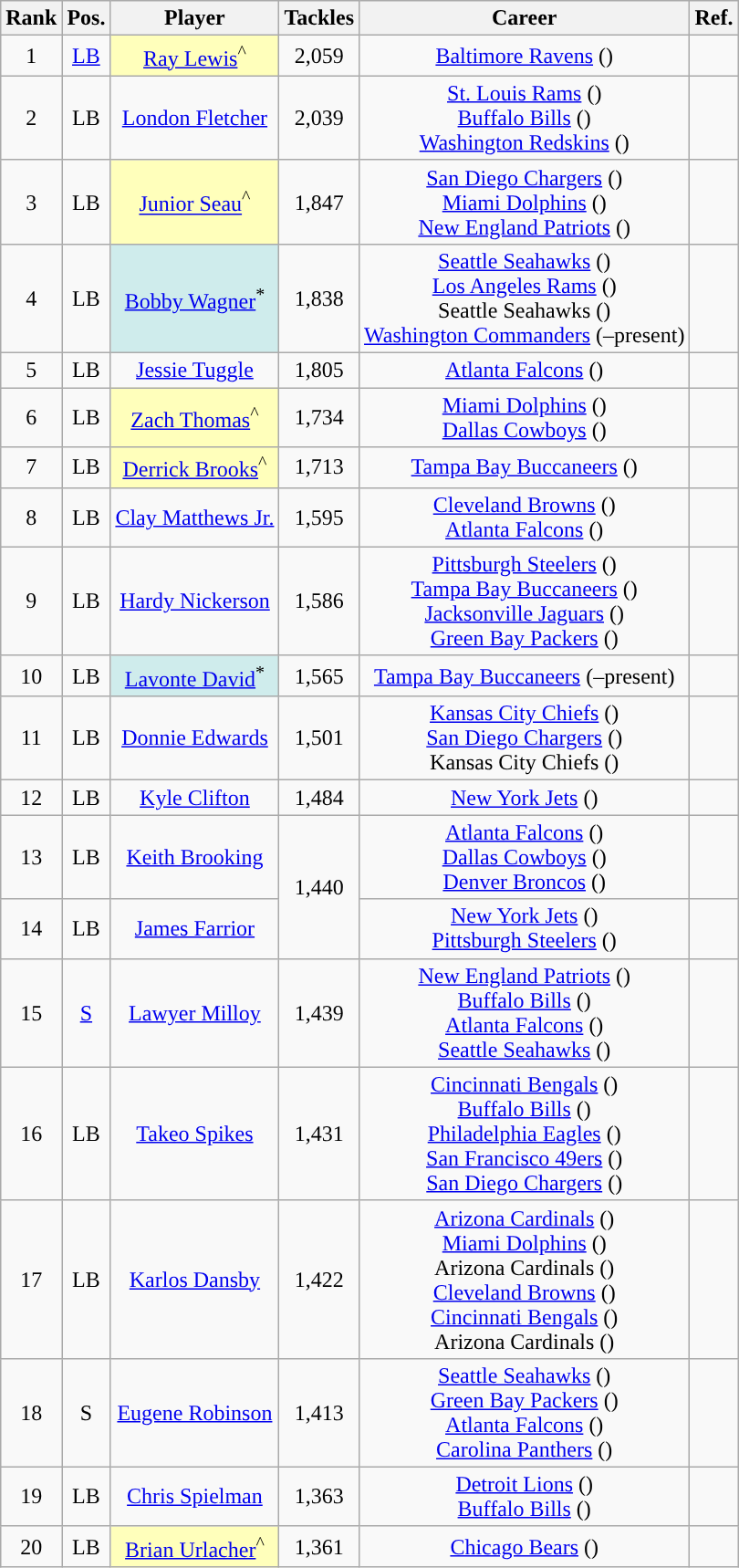<table class="wikitable sortable " style="text-align:center;">
<tr>
<th>Rank</th>
<th>Pos.</th>
<th>Player</th>
<th>Tackles</th>
<th>Career</th>
<th class="unsortable">Ref.</th>
</tr>
<tr>
<td>1</td>
<td><a href='#'>LB</a></td>
<td style="background:#ffb;"><a href='#'>Ray Lewis</a><sup>^</sup></td>
<td>2,059</td>
<td><a href='#'>Baltimore Ravens</a> ()</td>
<td></td>
</tr>
<tr>
<td>2</td>
<td>LB</td>
<td><a href='#'>London Fletcher</a></td>
<td>2,039</td>
<td><a href='#'>St. Louis Rams</a> () <br> <a href='#'>Buffalo Bills</a> () <br> <a href='#'>Washington Redskins</a> ()</td>
<td></td>
</tr>
<tr>
<td>3</td>
<td>LB</td>
<td style="background:#ffb;"><a href='#'>Junior Seau</a><sup>^</sup></td>
<td>1,847</td>
<td><a href='#'>San Diego Chargers</a> () <br> <a href='#'>Miami Dolphins</a> () <br> <a href='#'>New England Patriots</a> ()</td>
<td></td>
</tr>
<tr>
<td>4</td>
<td>LB</td>
<td style="background:#cfecec;"><a href='#'>Bobby Wagner</a><sup>*</sup></td>
<td>1,838</td>
<td><a href='#'>Seattle Seahawks</a> () <br> <a href='#'>Los Angeles Rams</a> () <br> Seattle Seahawks () <br> <a href='#'>Washington Commanders</a> (–present)</td>
<td></td>
</tr>
<tr>
<td>5</td>
<td>LB</td>
<td><a href='#'>Jessie Tuggle</a></td>
<td>1,805</td>
<td><a href='#'>Atlanta Falcons</a> ()</td>
<td></td>
</tr>
<tr>
<td>6</td>
<td>LB</td>
<td style="background:#ffb;"><a href='#'>Zach Thomas</a><sup>^</sup></td>
<td>1,734</td>
<td><a href='#'>Miami Dolphins</a> () <br> <a href='#'>Dallas Cowboys</a> ()</td>
<td></td>
</tr>
<tr>
<td>7</td>
<td>LB</td>
<td style="background:#ffb;"><a href='#'>Derrick Brooks</a><sup>^</sup></td>
<td>1,713</td>
<td><a href='#'>Tampa Bay Buccaneers</a> ()</td>
<td></td>
</tr>
<tr>
<td>8</td>
<td>LB</td>
<td><a href='#'>Clay Matthews Jr.</a></td>
<td>1,595</td>
<td><a href='#'>Cleveland Browns</a> () <br> <a href='#'>Atlanta Falcons</a> ()</td>
<td></td>
</tr>
<tr>
<td>9</td>
<td>LB</td>
<td><a href='#'>Hardy Nickerson</a></td>
<td>1,586</td>
<td><a href='#'>Pittsburgh Steelers</a> () <br> <a href='#'>Tampa Bay Buccaneers</a> () <br> <a href='#'>Jacksonville Jaguars</a> () <br> <a href='#'>Green Bay Packers</a> ()</td>
<td></td>
</tr>
<tr>
<td>10</td>
<td>LB</td>
<td style="background:#cfecec;"><a href='#'>Lavonte David</a><sup>*</sup></td>
<td>1,565</td>
<td><a href='#'>Tampa Bay Buccaneers</a> (–present)</td>
<td></td>
</tr>
<tr>
<td>11</td>
<td>LB</td>
<td><a href='#'>Donnie Edwards</a></td>
<td>1,501</td>
<td><a href='#'>Kansas City Chiefs</a> () <br> <a href='#'>San Diego Chargers</a> () <br> Kansas City Chiefs ()</td>
<td></td>
</tr>
<tr>
<td>12</td>
<td>LB</td>
<td><a href='#'>Kyle Clifton</a></td>
<td>1,484</td>
<td><a href='#'>New York Jets</a> ()</td>
<td></td>
</tr>
<tr>
<td>13</td>
<td>LB</td>
<td><a href='#'>Keith Brooking</a></td>
<td rowspan="2">1,440</td>
<td><a href='#'>Atlanta Falcons</a> () <br> <a href='#'>Dallas Cowboys</a> () <br> <a href='#'>Denver Broncos</a> ()</td>
<td></td>
</tr>
<tr>
<td>14</td>
<td>LB</td>
<td><a href='#'>James Farrior</a></td>
<td><a href='#'>New York Jets</a> () <br> <a href='#'>Pittsburgh Steelers</a> ()</td>
<td></td>
</tr>
<tr>
<td>15</td>
<td><a href='#'>S</a></td>
<td><a href='#'>Lawyer Milloy</a></td>
<td>1,439</td>
<td><a href='#'>New England Patriots</a> () <br> <a href='#'>Buffalo Bills</a> () <br> <a href='#'>Atlanta Falcons</a> () <br> <a href='#'>Seattle Seahawks</a> ()</td>
<td></td>
</tr>
<tr>
<td>16</td>
<td>LB</td>
<td><a href='#'>Takeo Spikes</a></td>
<td>1,431</td>
<td><a href='#'>Cincinnati Bengals</a> () <br> <a href='#'>Buffalo Bills</a> () <br> <a href='#'>Philadelphia Eagles</a> () <br> <a href='#'>San Francisco 49ers</a> () <br> <a href='#'>San Diego Chargers</a> ()</td>
<td></td>
</tr>
<tr>
<td>17</td>
<td>LB</td>
<td><a href='#'>Karlos Dansby</a></td>
<td>1,422</td>
<td><a href='#'>Arizona Cardinals</a> () <br> <a href='#'>Miami Dolphins</a> () <br> Arizona Cardinals () <br> <a href='#'>Cleveland Browns</a> () <br> <a href='#'>Cincinnati Bengals</a> () <br> Arizona Cardinals ()</td>
<td></td>
</tr>
<tr>
<td>18</td>
<td>S</td>
<td><a href='#'>Eugene Robinson</a></td>
<td>1,413</td>
<td><a href='#'>Seattle Seahawks</a> () <br> <a href='#'>Green Bay Packers</a> () <br> <a href='#'>Atlanta Falcons</a> () <br> <a href='#'>Carolina Panthers</a> ()</td>
<td></td>
</tr>
<tr>
<td>19</td>
<td>LB</td>
<td><a href='#'>Chris Spielman</a></td>
<td>1,363</td>
<td><a href='#'>Detroit Lions</a> () <br> <a href='#'>Buffalo Bills</a> ()</td>
<td></td>
</tr>
<tr>
<td>20</td>
<td>LB</td>
<td style="background:#ffb;"><a href='#'>Brian Urlacher</a><sup>^</sup></td>
<td>1,361</td>
<td><a href='#'>Chicago Bears</a> ()</td>
<td></td>
</tr>
</table>
